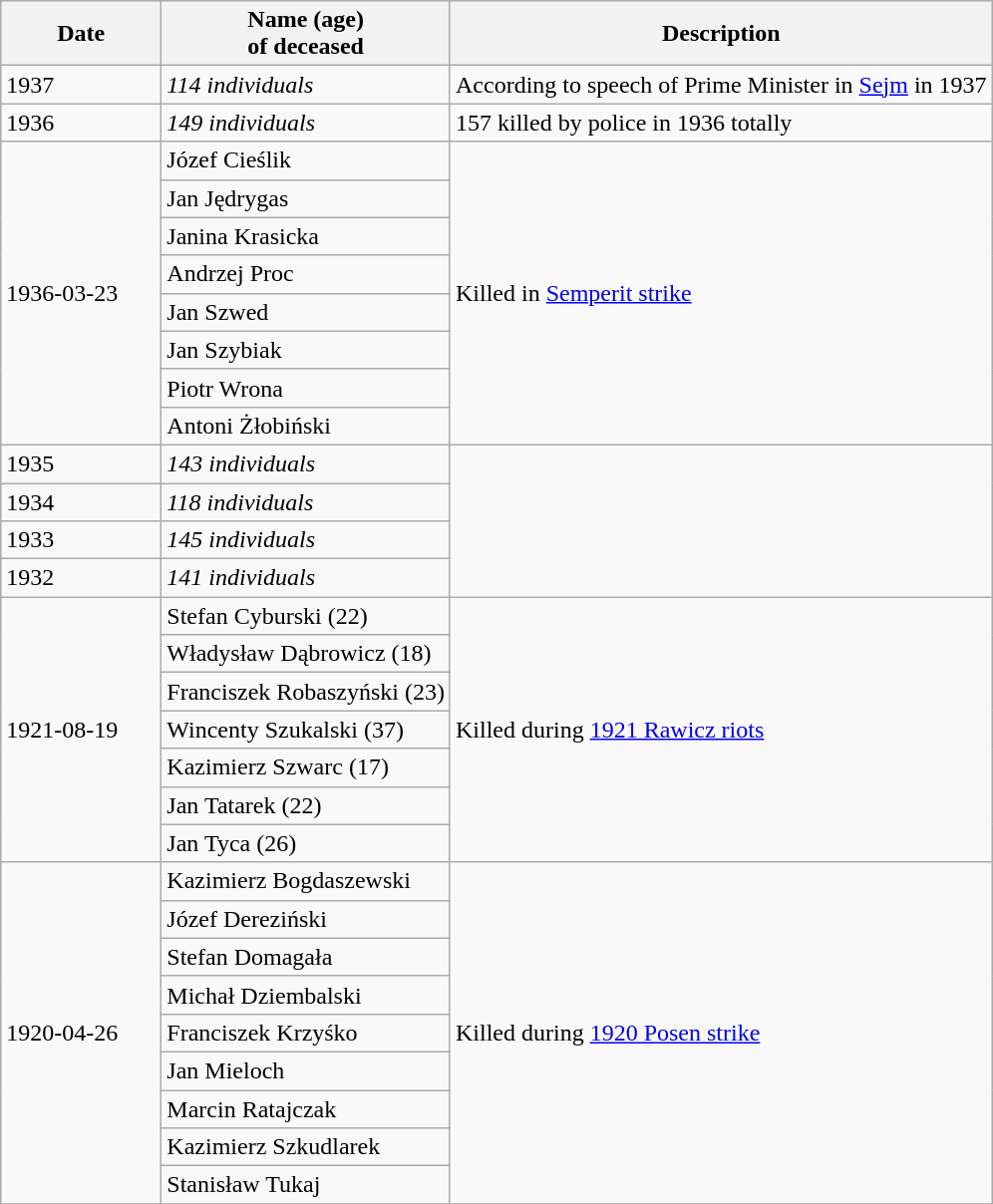<table class="wikitable sortable static-row-numbers static-row-header-text" border="1">
<tr>
<th style="width: 100px;">Date</th>
<th>Name (age)<br>of deceased</th>
<th>Description</th>
</tr>
<tr>
<td>1937</td>
<td><em>114 individuals</em></td>
<td>According to speech of Prime Minister in <a href='#'>Sejm</a> in 1937</td>
</tr>
<tr>
<td>1936</td>
<td><em>149 individuals</em></td>
<td>157 killed by police in 1936 totally</td>
</tr>
<tr>
<td rowspan="8">1936-03-23</td>
<td>Józef Cieślik</td>
<td rowspan="8">Killed in <a href='#'>Semperit strike</a></td>
</tr>
<tr>
<td>Jan Jędrygas</td>
</tr>
<tr>
<td>Janina Krasicka</td>
</tr>
<tr>
<td>Andrzej Proc</td>
</tr>
<tr>
<td>Jan Szwed</td>
</tr>
<tr>
<td>Jan Szybiak</td>
</tr>
<tr>
<td>Piotr Wrona</td>
</tr>
<tr>
<td>Antoni Żłobiński</td>
</tr>
<tr>
<td>1935</td>
<td><em>143 individuals</em></td>
<td rowspan="4"></td>
</tr>
<tr>
<td>1934</td>
<td><em>118 individuals</em></td>
</tr>
<tr>
<td>1933</td>
<td><em>145 individuals</em></td>
</tr>
<tr>
<td>1932</td>
<td><em>141 individuals</em></td>
</tr>
<tr>
<td rowspan="7">1921-08-19</td>
<td>Stefan Cyburski (22)</td>
<td rowspan="7">Killed during <a href='#'>1921 Rawicz riots</a></td>
</tr>
<tr>
<td>Władysław Dąbrowicz (18)</td>
</tr>
<tr>
<td>Franciszek Robaszyński (23)</td>
</tr>
<tr>
<td>Wincenty Szukalski (37)</td>
</tr>
<tr>
<td>Kazimierz Szwarc (17)</td>
</tr>
<tr>
<td>Jan Tatarek (22)</td>
</tr>
<tr>
<td>Jan Tyca (26)</td>
</tr>
<tr>
<td rowspan="9">1920-04-26</td>
<td>Kazimierz Bogdaszewski</td>
<td rowspan="9">Killed during <a href='#'>1920 Posen strike</a></td>
</tr>
<tr>
<td>Józef Dereziński</td>
</tr>
<tr>
<td>Stefan Domagała</td>
</tr>
<tr>
<td>Michał Dziembalski</td>
</tr>
<tr>
<td>Franciszek Krzyśko</td>
</tr>
<tr>
<td>Jan Mieloch</td>
</tr>
<tr>
<td>Marcin Ratajczak</td>
</tr>
<tr>
<td>Kazimierz Szkudlarek</td>
</tr>
<tr>
<td>Stanisław Tukaj</td>
</tr>
<tr>
</tr>
</table>
